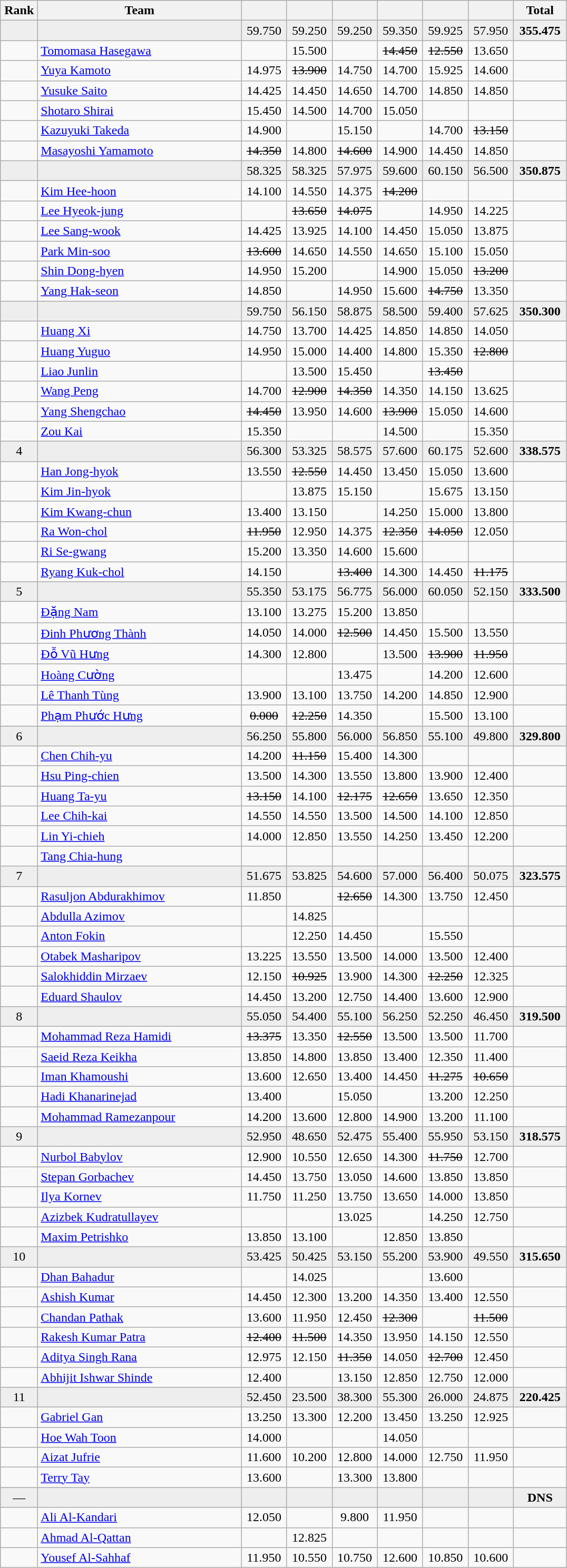<table class=wikitable style="text-align:center">
<tr>
<th width=40>Rank</th>
<th width=250>Team</th>
<th width=50></th>
<th width=50></th>
<th width=50></th>
<th width=50></th>
<th width=50></th>
<th width=50></th>
<th width=60>Total</th>
</tr>
<tr bgcolor=eeeeee>
<td></td>
<td align=left></td>
<td>59.750</td>
<td>59.250</td>
<td>59.250</td>
<td>59.350</td>
<td>59.925</td>
<td>57.950</td>
<td><strong>355.475</strong></td>
</tr>
<tr>
<td></td>
<td align=left><a href='#'>Tomomasa Hasegawa</a></td>
<td></td>
<td>15.500</td>
<td></td>
<td><s>14.450</s></td>
<td><s>12.550</s></td>
<td>13.650</td>
<td></td>
</tr>
<tr>
<td></td>
<td align=left><a href='#'>Yuya Kamoto</a></td>
<td>14.975</td>
<td><s>13.900</s></td>
<td>14.750</td>
<td>14.700</td>
<td>15.925</td>
<td>14.600</td>
<td></td>
</tr>
<tr>
<td></td>
<td align=left><a href='#'>Yusuke Saito</a></td>
<td>14.425</td>
<td>14.450</td>
<td>14.650</td>
<td>14.700</td>
<td>14.850</td>
<td>14.850</td>
<td></td>
</tr>
<tr>
<td></td>
<td align=left><a href='#'>Shotaro Shirai</a></td>
<td>15.450</td>
<td>14.500</td>
<td>14.700</td>
<td>15.050</td>
<td></td>
<td></td>
<td></td>
</tr>
<tr>
<td></td>
<td align=left><a href='#'>Kazuyuki Takeda</a></td>
<td>14.900</td>
<td></td>
<td>15.150</td>
<td></td>
<td>14.700</td>
<td><s>13.150</s></td>
<td></td>
</tr>
<tr>
<td></td>
<td align=left><a href='#'>Masayoshi Yamamoto</a></td>
<td><s>14.350</s></td>
<td>14.800</td>
<td><s>14.600</s></td>
<td>14.900</td>
<td>14.450</td>
<td>14.850</td>
<td></td>
</tr>
<tr bgcolor=eeeeee>
<td></td>
<td align=left></td>
<td>58.325</td>
<td>58.325</td>
<td>57.975</td>
<td>59.600</td>
<td>60.150</td>
<td>56.500</td>
<td><strong>350.875</strong></td>
</tr>
<tr>
<td></td>
<td align=left><a href='#'>Kim Hee-hoon</a></td>
<td>14.100</td>
<td>14.550</td>
<td>14.375</td>
<td><s>14.200</s></td>
<td></td>
<td></td>
<td></td>
</tr>
<tr>
<td></td>
<td align=left><a href='#'>Lee Hyeok-jung</a></td>
<td></td>
<td><s>13.650</s></td>
<td><s>14.075</s></td>
<td></td>
<td>14.950</td>
<td>14.225</td>
<td></td>
</tr>
<tr>
<td></td>
<td align=left><a href='#'>Lee Sang-wook</a></td>
<td>14.425</td>
<td>13.925</td>
<td>14.100</td>
<td>14.450</td>
<td>15.050</td>
<td>13.875</td>
<td></td>
</tr>
<tr>
<td></td>
<td align=left><a href='#'>Park Min-soo</a></td>
<td><s>13.600</s></td>
<td>14.650</td>
<td>14.550</td>
<td>14.650</td>
<td>15.100</td>
<td>15.050</td>
<td></td>
</tr>
<tr>
<td></td>
<td align=left><a href='#'>Shin Dong-hyen</a></td>
<td>14.950</td>
<td>15.200</td>
<td></td>
<td>14.900</td>
<td>15.050</td>
<td><s>13.200</s></td>
<td></td>
</tr>
<tr>
<td></td>
<td align=left><a href='#'>Yang Hak-seon</a></td>
<td>14.850</td>
<td></td>
<td>14.950</td>
<td>15.600</td>
<td><s>14.750</s></td>
<td>13.350</td>
<td></td>
</tr>
<tr bgcolor=eeeeee>
<td></td>
<td align=left></td>
<td>59.750</td>
<td>56.150</td>
<td>58.875</td>
<td>58.500</td>
<td>59.400</td>
<td>57.625</td>
<td><strong>350.300</strong></td>
</tr>
<tr>
<td></td>
<td align=left><a href='#'>Huang Xi</a></td>
<td>14.750</td>
<td>13.700</td>
<td>14.425</td>
<td>14.850</td>
<td>14.850</td>
<td>14.050</td>
<td></td>
</tr>
<tr>
<td></td>
<td align=left><a href='#'>Huang Yuguo</a></td>
<td>14.950</td>
<td>15.000</td>
<td>14.400</td>
<td>14.800</td>
<td>15.350</td>
<td><s>12.800</s></td>
<td></td>
</tr>
<tr>
<td></td>
<td align=left><a href='#'>Liao Junlin</a></td>
<td></td>
<td>13.500</td>
<td>15.450</td>
<td></td>
<td><s>13.450</s></td>
<td></td>
<td></td>
</tr>
<tr>
<td></td>
<td align=left><a href='#'>Wang Peng</a></td>
<td>14.700</td>
<td><s>12.900</s></td>
<td><s>14.350</s></td>
<td>14.350</td>
<td>14.150</td>
<td>13.625</td>
<td></td>
</tr>
<tr>
<td></td>
<td align=left><a href='#'>Yang Shengchao</a></td>
<td><s>14.450</s></td>
<td>13.950</td>
<td>14.600</td>
<td><s>13.900</s></td>
<td>15.050</td>
<td>14.600</td>
<td></td>
</tr>
<tr>
<td></td>
<td align=left><a href='#'>Zou Kai</a></td>
<td>15.350</td>
<td></td>
<td></td>
<td>14.500</td>
<td></td>
<td>15.350</td>
<td></td>
</tr>
<tr bgcolor=eeeeee>
<td>4</td>
<td align=left></td>
<td>56.300</td>
<td>53.325</td>
<td>58.575</td>
<td>57.600</td>
<td>60.175</td>
<td>52.600</td>
<td><strong>338.575</strong></td>
</tr>
<tr>
<td></td>
<td align=left><a href='#'>Han Jong-hyok</a></td>
<td>13.550</td>
<td><s>12.550</s></td>
<td>14.450</td>
<td>13.450</td>
<td>15.050</td>
<td>13.600</td>
<td></td>
</tr>
<tr>
<td></td>
<td align=left><a href='#'>Kim Jin-hyok</a></td>
<td></td>
<td>13.875</td>
<td>15.150</td>
<td></td>
<td>15.675</td>
<td>13.150</td>
<td></td>
</tr>
<tr>
<td></td>
<td align=left><a href='#'>Kim Kwang-chun</a></td>
<td>13.400</td>
<td>13.150</td>
<td></td>
<td>14.250</td>
<td>15.000</td>
<td>13.800</td>
<td></td>
</tr>
<tr>
<td></td>
<td align=left><a href='#'>Ra Won-chol</a></td>
<td><s>11.950</s></td>
<td>12.950</td>
<td>14.375</td>
<td><s>12.350</s></td>
<td><s>14.050</s></td>
<td>12.050</td>
<td></td>
</tr>
<tr>
<td></td>
<td align=left><a href='#'>Ri Se-gwang</a></td>
<td>15.200</td>
<td>13.350</td>
<td>14.600</td>
<td>15.600</td>
<td></td>
<td></td>
<td></td>
</tr>
<tr>
<td></td>
<td align=left><a href='#'>Ryang Kuk-chol</a></td>
<td>14.150</td>
<td></td>
<td><s>13.400</s></td>
<td>14.300</td>
<td>14.450</td>
<td><s>11.175</s></td>
<td></td>
</tr>
<tr bgcolor=eeeeee>
<td>5</td>
<td align=left></td>
<td>55.350</td>
<td>53.175</td>
<td>56.775</td>
<td>56.000</td>
<td>60.050</td>
<td>52.150</td>
<td><strong>333.500</strong></td>
</tr>
<tr>
<td></td>
<td align=left><a href='#'>Đặng Nam</a></td>
<td>13.100</td>
<td>13.275</td>
<td>15.200</td>
<td>13.850</td>
<td></td>
<td></td>
<td></td>
</tr>
<tr>
<td></td>
<td align=left><a href='#'>Đinh Phương Thành</a></td>
<td>14.050</td>
<td>14.000</td>
<td><s>12.500</s></td>
<td>14.450</td>
<td>15.500</td>
<td>13.550</td>
<td></td>
</tr>
<tr>
<td></td>
<td align=left><a href='#'>Đỗ Vũ Hưng</a></td>
<td>14.300</td>
<td>12.800</td>
<td></td>
<td>13.500</td>
<td><s>13.900</s></td>
<td><s>11.950</s></td>
<td></td>
</tr>
<tr>
<td></td>
<td align=left><a href='#'>Hoàng Cường</a></td>
<td></td>
<td></td>
<td>13.475</td>
<td></td>
<td>14.200</td>
<td>12.600</td>
<td></td>
</tr>
<tr>
<td></td>
<td align=left><a href='#'>Lê Thanh Tùng</a></td>
<td>13.900</td>
<td>13.100</td>
<td>13.750</td>
<td>14.200</td>
<td>14.850</td>
<td>12.900</td>
<td></td>
</tr>
<tr>
<td></td>
<td align=left><a href='#'>Phạm Phước Hưng</a></td>
<td><s>0.000</s></td>
<td><s>12.250</s></td>
<td>14.350</td>
<td></td>
<td>15.500</td>
<td>13.100</td>
<td></td>
</tr>
<tr bgcolor=eeeeee>
<td>6</td>
<td align=left></td>
<td>56.250</td>
<td>55.800</td>
<td>56.000</td>
<td>56.850</td>
<td>55.100</td>
<td>49.800</td>
<td><strong>329.800</strong></td>
</tr>
<tr>
<td></td>
<td align=left><a href='#'>Chen Chih-yu</a></td>
<td>14.200</td>
<td><s>11.150</s></td>
<td>15.400</td>
<td>14.300</td>
<td></td>
<td></td>
<td></td>
</tr>
<tr>
<td></td>
<td align=left><a href='#'>Hsu Ping-chien</a></td>
<td>13.500</td>
<td>14.300</td>
<td>13.550</td>
<td>13.800</td>
<td>13.900</td>
<td>12.400</td>
<td></td>
</tr>
<tr>
<td></td>
<td align=left><a href='#'>Huang Ta-yu</a></td>
<td><s>13.150</s></td>
<td>14.100</td>
<td><s>12.175</s></td>
<td><s>12.650</s></td>
<td>13.650</td>
<td>12.350</td>
<td></td>
</tr>
<tr>
<td></td>
<td align=left><a href='#'>Lee Chih-kai</a></td>
<td>14.550</td>
<td>14.550</td>
<td>13.500</td>
<td>14.500</td>
<td>14.100</td>
<td>12.850</td>
<td></td>
</tr>
<tr>
<td></td>
<td align=left><a href='#'>Lin Yi-chieh</a></td>
<td>14.000</td>
<td>12.850</td>
<td>13.550</td>
<td>14.250</td>
<td>13.450</td>
<td>12.200</td>
<td></td>
</tr>
<tr>
<td></td>
<td align=left><a href='#'>Tang Chia-hung</a></td>
<td></td>
<td></td>
<td></td>
<td></td>
<td></td>
<td></td>
<td></td>
</tr>
<tr bgcolor=eeeeee>
<td>7</td>
<td align=left></td>
<td>51.675</td>
<td>53.825</td>
<td>54.600</td>
<td>57.000</td>
<td>56.400</td>
<td>50.075</td>
<td><strong>323.575</strong></td>
</tr>
<tr>
<td></td>
<td align=left><a href='#'>Rasuljon Abdurakhimov</a></td>
<td>11.850</td>
<td></td>
<td><s>12.650</s></td>
<td>14.300</td>
<td>13.750</td>
<td>12.450</td>
<td></td>
</tr>
<tr>
<td></td>
<td align=left><a href='#'>Abdulla Azimov</a></td>
<td></td>
<td>14.825</td>
<td></td>
<td></td>
<td></td>
<td></td>
<td></td>
</tr>
<tr>
<td></td>
<td align=left><a href='#'>Anton Fokin</a></td>
<td></td>
<td>12.250</td>
<td>14.450</td>
<td></td>
<td>15.550</td>
<td></td>
<td></td>
</tr>
<tr>
<td></td>
<td align=left><a href='#'>Otabek Masharipov</a></td>
<td>13.225</td>
<td>13.550</td>
<td>13.500</td>
<td>14.000</td>
<td>13.500</td>
<td>12.400</td>
<td></td>
</tr>
<tr>
<td></td>
<td align=left><a href='#'>Salokhiddin Mirzaev</a></td>
<td>12.150</td>
<td><s>10.925</s></td>
<td>13.900</td>
<td>14.300</td>
<td><s>12.250</s></td>
<td>12.325</td>
<td></td>
</tr>
<tr>
<td></td>
<td align=left><a href='#'>Eduard Shaulov</a></td>
<td>14.450</td>
<td>13.200</td>
<td>12.750</td>
<td>14.400</td>
<td>13.600</td>
<td>12.900</td>
<td></td>
</tr>
<tr bgcolor=eeeeee>
<td>8</td>
<td align=left></td>
<td>55.050</td>
<td>54.400</td>
<td>55.100</td>
<td>56.250</td>
<td>52.250</td>
<td>46.450</td>
<td><strong>319.500</strong></td>
</tr>
<tr>
<td></td>
<td align=left><a href='#'>Mohammad Reza Hamidi</a></td>
<td><s>13.375</s></td>
<td>13.350</td>
<td><s>12.550</s></td>
<td>13.500</td>
<td>13.500</td>
<td>11.700</td>
<td></td>
</tr>
<tr>
<td></td>
<td align=left><a href='#'>Saeid Reza Keikha</a></td>
<td>13.850</td>
<td>14.800</td>
<td>13.850</td>
<td>13.400</td>
<td>12.350</td>
<td>11.400</td>
<td></td>
</tr>
<tr>
<td></td>
<td align=left><a href='#'>Iman Khamoushi</a></td>
<td>13.600</td>
<td>12.650</td>
<td>13.400</td>
<td>14.450</td>
<td><s>11.275</s></td>
<td><s>10.650</s></td>
<td></td>
</tr>
<tr>
<td></td>
<td align=left><a href='#'>Hadi Khanarinejad</a></td>
<td>13.400</td>
<td></td>
<td>15.050</td>
<td></td>
<td>13.200</td>
<td>12.250</td>
<td></td>
</tr>
<tr>
<td></td>
<td align=left><a href='#'>Mohammad Ramezanpour</a></td>
<td>14.200</td>
<td>13.600</td>
<td>12.800</td>
<td>14.900</td>
<td>13.200</td>
<td>11.100</td>
<td></td>
</tr>
<tr bgcolor=eeeeee>
<td>9</td>
<td align=left></td>
<td>52.950</td>
<td>48.650</td>
<td>52.475</td>
<td>55.400</td>
<td>55.950</td>
<td>53.150</td>
<td><strong>318.575</strong></td>
</tr>
<tr>
<td></td>
<td align=left><a href='#'>Nurbol Babylov</a></td>
<td>12.900</td>
<td>10.550</td>
<td>12.650</td>
<td>14.300</td>
<td><s>11.750</s></td>
<td>12.700</td>
<td></td>
</tr>
<tr>
<td></td>
<td align=left><a href='#'>Stepan Gorbachev</a></td>
<td>14.450</td>
<td>13.750</td>
<td>13.050</td>
<td>14.600</td>
<td>13.850</td>
<td>13.850</td>
<td></td>
</tr>
<tr>
<td></td>
<td align=left><a href='#'>Ilya Kornev</a></td>
<td>11.750</td>
<td>11.250</td>
<td>13.750</td>
<td>13.650</td>
<td>14.000</td>
<td>13.850</td>
<td></td>
</tr>
<tr>
<td></td>
<td align=left><a href='#'>Azizbek Kudratullayev</a></td>
<td></td>
<td></td>
<td>13.025</td>
<td></td>
<td>14.250</td>
<td>12.750</td>
<td></td>
</tr>
<tr>
<td></td>
<td align=left><a href='#'>Maxim Petrishko</a></td>
<td>13.850</td>
<td>13.100</td>
<td></td>
<td>12.850</td>
<td>13.850</td>
<td></td>
<td></td>
</tr>
<tr bgcolor=eeeeee>
<td>10</td>
<td align=left></td>
<td>53.425</td>
<td>50.425</td>
<td>53.150</td>
<td>55.200</td>
<td>53.900</td>
<td>49.550</td>
<td><strong>315.650</strong></td>
</tr>
<tr>
<td></td>
<td align=left><a href='#'>Dhan Bahadur</a></td>
<td></td>
<td>14.025</td>
<td></td>
<td></td>
<td>13.600</td>
<td></td>
<td></td>
</tr>
<tr>
<td></td>
<td align=left><a href='#'>Ashish Kumar</a></td>
<td>14.450</td>
<td>12.300</td>
<td>13.200</td>
<td>14.350</td>
<td>13.400</td>
<td>12.550</td>
<td></td>
</tr>
<tr>
<td></td>
<td align=left><a href='#'>Chandan Pathak</a></td>
<td>13.600</td>
<td>11.950</td>
<td>12.450</td>
<td><s>12.300</s></td>
<td></td>
<td><s>11.500</s></td>
<td></td>
</tr>
<tr>
<td></td>
<td align=left><a href='#'>Rakesh Kumar Patra</a></td>
<td><s>12.400</s></td>
<td><s>11.500</s></td>
<td>14.350</td>
<td>13.950</td>
<td>14.150</td>
<td>12.550</td>
<td></td>
</tr>
<tr>
<td></td>
<td align=left><a href='#'>Aditya Singh Rana</a></td>
<td>12.975</td>
<td>12.150</td>
<td><s>11.350</s></td>
<td>14.050</td>
<td><s>12.700</s></td>
<td>12.450</td>
<td></td>
</tr>
<tr>
<td></td>
<td align=left><a href='#'>Abhijit Ishwar Shinde</a></td>
<td>12.400</td>
<td></td>
<td>13.150</td>
<td>12.850</td>
<td>12.750</td>
<td>12.000</td>
<td></td>
</tr>
<tr bgcolor=eeeeee>
<td>11</td>
<td align=left></td>
<td>52.450</td>
<td>23.500</td>
<td>38.300</td>
<td>55.300</td>
<td>26.000</td>
<td>24.875</td>
<td><strong>220.425</strong></td>
</tr>
<tr>
<td></td>
<td align=left><a href='#'>Gabriel Gan</a></td>
<td>13.250</td>
<td>13.300</td>
<td>12.200</td>
<td>13.450</td>
<td>13.250</td>
<td>12.925</td>
<td></td>
</tr>
<tr>
<td></td>
<td align=left><a href='#'>Hoe Wah Toon</a></td>
<td>14.000</td>
<td></td>
<td></td>
<td>14.050</td>
<td></td>
<td></td>
<td></td>
</tr>
<tr>
<td></td>
<td align=left><a href='#'>Aizat Jufrie</a></td>
<td>11.600</td>
<td>10.200</td>
<td>12.800</td>
<td>14.000</td>
<td>12.750</td>
<td>11.950</td>
<td></td>
</tr>
<tr>
<td></td>
<td align=left><a href='#'>Terry Tay</a></td>
<td>13.600</td>
<td></td>
<td>13.300</td>
<td>13.800</td>
<td></td>
<td></td>
<td></td>
</tr>
<tr bgcolor=eeeeee>
<td>—</td>
<td align=left></td>
<td></td>
<td></td>
<td></td>
<td></td>
<td></td>
<td></td>
<td><strong>DNS</strong></td>
</tr>
<tr>
<td></td>
<td align=left><a href='#'>Ali Al-Kandari</a></td>
<td>12.050</td>
<td></td>
<td>9.800</td>
<td>11.950</td>
<td></td>
<td></td>
<td></td>
</tr>
<tr>
<td></td>
<td align=left><a href='#'>Ahmad Al-Qattan</a></td>
<td></td>
<td>12.825</td>
<td></td>
<td></td>
<td></td>
<td></td>
<td></td>
</tr>
<tr>
<td></td>
<td align=left><a href='#'>Yousef Al-Sahhaf</a></td>
<td>11.950</td>
<td>10.550</td>
<td>10.750</td>
<td>12.600</td>
<td>10.850</td>
<td>10.600</td>
<td></td>
</tr>
</table>
